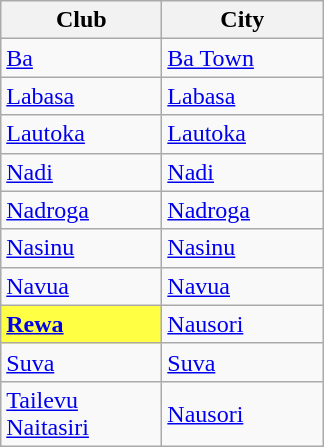<table class="wikitable">
<tr>
<th width="100px">Club</th>
<th width="100px">City</th>
</tr>
<tr>
<td><a href='#'>Ba</a></td>
<td><a href='#'>Ba Town</a></td>
</tr>
<tr>
<td><a href='#'>Labasa</a></td>
<td><a href='#'>Labasa</a></td>
</tr>
<tr>
<td><a href='#'>Lautoka</a></td>
<td><a href='#'>Lautoka</a></td>
</tr>
<tr>
<td><a href='#'>Nadi</a></td>
<td><a href='#'>Nadi</a></td>
</tr>
<tr>
<td><a href='#'>Nadroga</a></td>
<td><a href='#'>Nadroga</a></td>
</tr>
<tr>
<td><a href='#'>Nasinu</a></td>
<td><a href='#'>Nasinu</a></td>
</tr>
<tr>
<td><a href='#'>Navua</a></td>
<td><a href='#'>Navua</a></td>
</tr>
<tr>
<td bgcolor=#ffff44><strong><a href='#'>Rewa</a></strong></td>
<td><a href='#'>Nausori</a></td>
</tr>
<tr>
<td><a href='#'>Suva</a></td>
<td><a href='#'>Suva</a></td>
</tr>
<tr>
<td><a href='#'>Tailevu Naitasiri</a></td>
<td><a href='#'>Nausori</a></td>
</tr>
</table>
